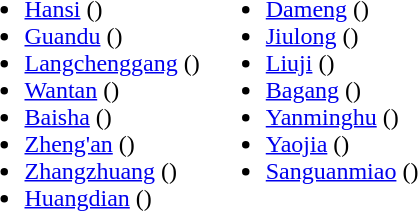<table>
<tr>
<td valign="top"><br><ul><li><a href='#'>Hansi</a> ()</li><li><a href='#'>Guandu</a> ()</li><li><a href='#'>Langchenggang</a> ()</li><li><a href='#'>Wantan</a> ()</li><li><a href='#'>Baisha</a> ()</li><li><a href='#'>Zheng'an</a> ()</li><li><a href='#'>Zhangzhuang</a> ()</li><li><a href='#'>Huangdian</a> ()</li></ul></td>
<td valign="top"><br><ul><li><a href='#'>Dameng</a> ()</li><li><a href='#'>Jiulong</a> ()</li><li><a href='#'>Liuji</a> ()</li><li><a href='#'>Bagang</a> ()</li><li><a href='#'>Yanminghu</a> ()</li><li><a href='#'>Yaojia</a> ()</li><li><a href='#'>Sanguanmiao</a> ()</li></ul></td>
</tr>
</table>
